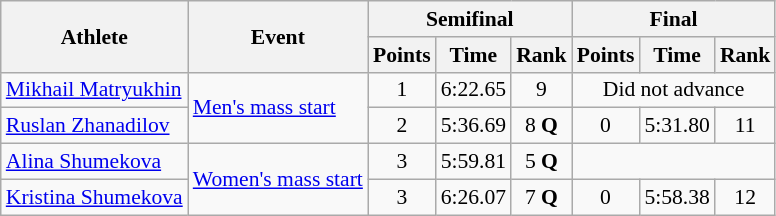<table class="wikitable" style="font-size:90%">
<tr>
<th rowspan=2>Athlete</th>
<th rowspan=2>Event</th>
<th colspan=3>Semifinal</th>
<th colspan=3>Final</th>
</tr>
<tr>
<th>Points</th>
<th>Time</th>
<th>Rank</th>
<th>Points</th>
<th>Time</th>
<th>Rank</th>
</tr>
<tr align=center>
<td align=left><a href='#'>Mikhail Matryukhin</a></td>
<td align=left rowspan=2><a href='#'>Men's mass start</a></td>
<td>1</td>
<td>6:22.65</td>
<td>9</td>
<td colspan=3>Did not advance</td>
</tr>
<tr align=center>
<td align=left><a href='#'>Ruslan Zhanadilov</a></td>
<td>2</td>
<td>5:36.69</td>
<td>8 <strong>Q</strong></td>
<td>0</td>
<td>5:31.80</td>
<td>11</td>
</tr>
<tr align=center>
<td align=left><a href='#'>Alina Shumekova</a></td>
<td align=left rowspan=2><a href='#'>Women's mass start</a></td>
<td>3</td>
<td>5:59.81</td>
<td>5 <strong>Q</strong></td>
<td colspan=3></td>
</tr>
<tr align=center>
<td align=left><a href='#'>Kristina Shumekova</a></td>
<td>3</td>
<td>6:26.07</td>
<td>7 <strong>Q</strong></td>
<td>0</td>
<td>5:58.38</td>
<td>12</td>
</tr>
</table>
